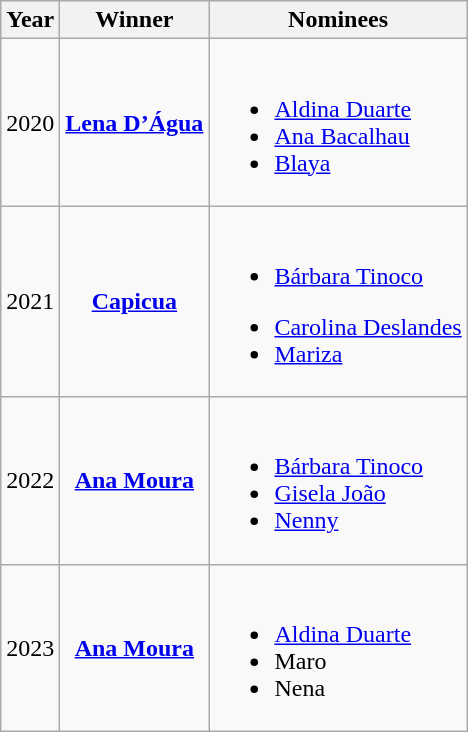<table class="wikitable sortable">
<tr>
<th>Year</th>
<th>Winner</th>
<th>Nominees</th>
</tr>
<tr>
<td align="center">2020</td>
<td align="center"><strong><a href='#'>Lena D’Água</a></strong></td>
<td><br><ul><li><a href='#'>Aldina Duarte</a></li><li><a href='#'>Ana Bacalhau</a></li><li><a href='#'>Blaya</a></li></ul></td>
</tr>
<tr>
<td align="center">2021</td>
<td align="center"><strong><a href='#'>Capicua</a></strong></td>
<td><br><ul><li><a href='#'>Bárbara Tinoco</a></li></ul><ul><li><a href='#'>Carolina Deslandes</a></li><li><a href='#'>Mariza</a></li></ul></td>
</tr>
<tr>
<td align="center">2022</td>
<td align="center"><strong><a href='#'>Ana Moura</a></strong></td>
<td><br><ul><li><a href='#'>Bárbara Tinoco</a></li><li><a href='#'>Gisela João</a></li><li><a href='#'>Nenny</a></li></ul></td>
</tr>
<tr>
<td align="center">2023</td>
<td align="center"><strong><a href='#'>Ana Moura</a></strong></td>
<td><br><ul><li><a href='#'>Aldina Duarte</a></li><li>Maro</li><li>Nena</li></ul></td>
</tr>
</table>
